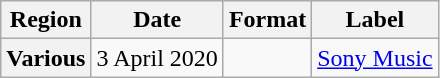<table class="wikitable plainrowheaders">
<tr>
<th>Region</th>
<th>Date</th>
<th>Format</th>
<th>Label</th>
</tr>
<tr>
<th scope="row">Various</th>
<td>3 April 2020</td>
<td></td>
<td><a href='#'>Sony Music</a></td>
</tr>
</table>
